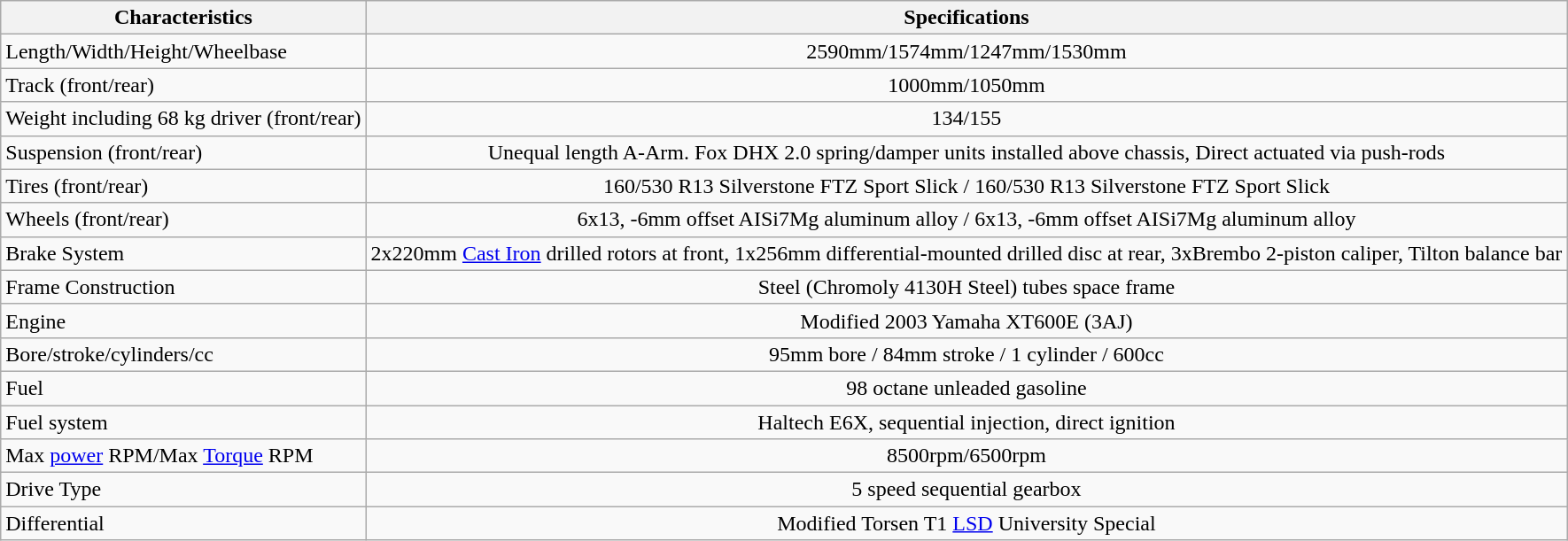<table class="wikitable">
<tr>
<th>Characteristics</th>
<th>Specifications</th>
</tr>
<tr>
<td>Length/Width/Height/Wheelbase</td>
<td style="text-align:center;">2590mm/1574mm/1247mm/1530mm</td>
</tr>
<tr>
<td>Track (front/rear)</td>
<td style="text-align:center;">1000mm/1050mm</td>
</tr>
<tr>
<td>Weight including 68 kg driver (front/rear)</td>
<td style="text-align:center;">134/155</td>
</tr>
<tr>
<td>Suspension (front/rear)</td>
<td style="text-align:center;">Unequal length A-Arm.  Fox DHX 2.0 spring/damper units installed above chassis, Direct actuated via push-rods</td>
</tr>
<tr>
<td>Tires (front/rear)</td>
<td style="text-align:center;">160/530 R13 Silverstone FTZ Sport Slick  / 160/530 R13 Silverstone FTZ Sport Slick</td>
</tr>
<tr>
<td>Wheels (front/rear)</td>
<td style="text-align:center;">6x13, -6mm offset AISi7Mg aluminum alloy / 6x13, -6mm offset AISi7Mg aluminum alloy</td>
</tr>
<tr>
<td>Brake System</td>
<td style="text-align:center;">2x220mm <a href='#'>Cast Iron</a> drilled rotors at front, 1x256mm differential-mounted drilled disc at rear, 3xBrembo 2-piston caliper, Tilton balance bar</td>
</tr>
<tr>
<td>Frame Construction</td>
<td style="text-align:center;">Steel (Chromoly 4130H Steel) tubes space frame</td>
</tr>
<tr>
<td>Engine</td>
<td style="text-align:center;">Modified 2003 Yamaha XT600E (3AJ)</td>
</tr>
<tr>
<td>Bore/stroke/cylinders/cc</td>
<td style="text-align:center;">95mm bore / 84mm stroke / 1 cylinder / 600cc</td>
</tr>
<tr>
<td>Fuel</td>
<td style="text-align:center;">98 octane unleaded gasoline</td>
</tr>
<tr>
<td>Fuel system</td>
<td style="text-align:center;">Haltech E6X, sequential injection, direct ignition</td>
</tr>
<tr>
<td>Max <a href='#'>power</a> RPM/Max <a href='#'>Torque</a> RPM</td>
<td style="text-align:center;">8500rpm/6500rpm</td>
</tr>
<tr>
<td>Drive Type</td>
<td style="text-align:center;">5 speed sequential gearbox</td>
</tr>
<tr>
<td>Differential</td>
<td style="text-align:center;">Modified Torsen T1 <a href='#'>LSD</a> University Special</td>
</tr>
</table>
